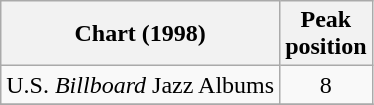<table class="wikitable">
<tr>
<th align="left">Chart (1998)</th>
<th align="center">Peak<br>position</th>
</tr>
<tr>
<td align="left">U.S. <em>Billboard</em> Jazz Albums</td>
<td align="center">8</td>
</tr>
<tr>
</tr>
</table>
